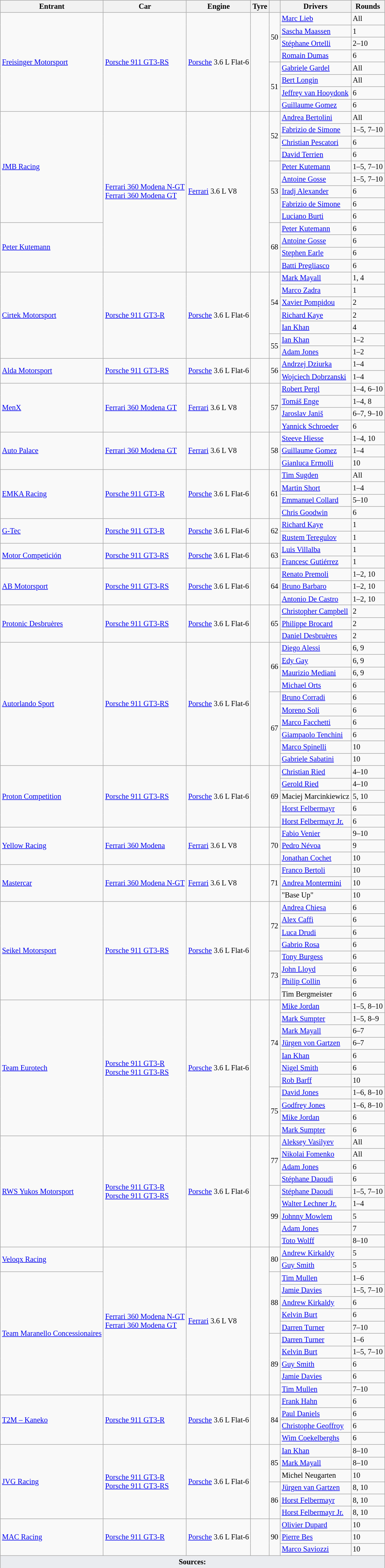<table class="wikitable" style="font-size: 85%">
<tr>
<th>Entrant</th>
<th>Car</th>
<th>Engine</th>
<th>Tyre</th>
<th></th>
<th>Drivers</th>
<th>Rounds</th>
</tr>
<tr>
<td rowspan=8> <a href='#'>Freisinger Motorsport</a></td>
<td rowspan=8><a href='#'>Porsche 911 GT3-RS</a></td>
<td rowspan=8><a href='#'>Porsche</a> 3.6 L Flat-6</td>
<td rowspan=8></td>
<td rowspan=4>50</td>
<td> <a href='#'>Marc Lieb</a></td>
<td>All</td>
</tr>
<tr>
<td> <a href='#'>Sascha Maassen</a></td>
<td>1</td>
</tr>
<tr>
<td> <a href='#'>Stéphane Ortelli</a></td>
<td>2–10</td>
</tr>
<tr>
<td> <a href='#'>Romain Dumas</a></td>
<td>6</td>
</tr>
<tr>
<td rowspan=4>51</td>
<td> <a href='#'>Gabriele Gardel</a></td>
<td>All</td>
</tr>
<tr>
<td> <a href='#'>Bert Longin</a></td>
<td>All</td>
</tr>
<tr>
<td> <a href='#'>Jeffrey van Hooydonk</a></td>
<td>6</td>
</tr>
<tr>
<td> <a href='#'>Guillaume Gomez</a></td>
<td>6</td>
</tr>
<tr>
<td rowspan=9> <a href='#'>JMB Racing</a></td>
<td rowspan=13><a href='#'>Ferrari 360 Modena N-GT</a><br><a href='#'>Ferrari 360 Modena GT</a></td>
<td rowspan=13><a href='#'>Ferrari</a> 3.6 L V8</td>
<td rowspan=13></td>
<td rowspan=4>52</td>
<td> <a href='#'>Andrea Bertolini</a></td>
<td>All</td>
</tr>
<tr>
<td> <a href='#'>Fabrizio de Simone</a></td>
<td>1–5, 7–10</td>
</tr>
<tr>
<td> <a href='#'>Christian Pescatori</a></td>
<td>6</td>
</tr>
<tr>
<td> <a href='#'>David Terrien</a></td>
<td>6</td>
</tr>
<tr>
<td rowspan=5>53</td>
<td> <a href='#'>Peter Kutemann</a></td>
<td>1–5, 7–10</td>
</tr>
<tr>
<td> <a href='#'>Antoine Gosse</a></td>
<td>1–5, 7–10</td>
</tr>
<tr>
<td> <a href='#'>Iradj Alexander</a></td>
<td>6</td>
</tr>
<tr>
<td> <a href='#'>Fabrizio de Simone</a></td>
<td>6</td>
</tr>
<tr>
<td> <a href='#'>Luciano Burti</a></td>
<td>6</td>
</tr>
<tr>
<td rowspan=4> <a href='#'>Peter Kutemann</a></td>
<td rowspan=4>68</td>
<td> <a href='#'>Peter Kutemann</a></td>
<td>6</td>
</tr>
<tr>
<td> <a href='#'>Antoine Gosse</a></td>
<td>6</td>
</tr>
<tr>
<td> <a href='#'>Stephen Earle</a></td>
<td>6</td>
</tr>
<tr>
<td> <a href='#'>Batti Pregliasco</a></td>
<td>6</td>
</tr>
<tr>
<td rowspan=7> <a href='#'>Cirtek Motorsport</a></td>
<td rowspan=7><a href='#'>Porsche 911 GT3-R</a></td>
<td rowspan=7><a href='#'>Porsche</a> 3.6 L Flat-6</td>
<td rowspan=7></td>
<td rowspan=5>54</td>
<td> <a href='#'>Mark Mayall</a></td>
<td>1, 4</td>
</tr>
<tr>
<td> <a href='#'>Marco Zadra</a></td>
<td>1</td>
</tr>
<tr>
<td> <a href='#'>Xavier Pompidou</a></td>
<td>2</td>
</tr>
<tr>
<td> <a href='#'>Richard Kaye</a></td>
<td>2</td>
</tr>
<tr>
<td> <a href='#'>Ian Khan</a></td>
<td>4</td>
</tr>
<tr>
<td rowspan=2>55</td>
<td> <a href='#'>Ian Khan</a></td>
<td>1–2</td>
</tr>
<tr>
<td> <a href='#'>Adam Jones</a></td>
<td>1–2</td>
</tr>
<tr>
<td rowspan=2> <a href='#'>Alda Motorsport</a></td>
<td rowspan=2><a href='#'>Porsche 911 GT3-RS</a></td>
<td rowspan=2><a href='#'>Porsche</a> 3.6 L Flat-6</td>
<td rowspan=2></td>
<td rowspan=2>56</td>
<td> <a href='#'>Andrzej Dziurka</a></td>
<td>1–4</td>
</tr>
<tr>
<td> <a href='#'>Wojciech Dobrzanski</a></td>
<td>1–4</td>
</tr>
<tr>
<td rowspan=4> <a href='#'>MenX</a></td>
<td rowspan=4><a href='#'>Ferrari 360 Modena GT</a></td>
<td rowspan=4><a href='#'>Ferrari</a> 3.6 L V8</td>
<td rowspan=4></td>
<td rowspan=4>57</td>
<td> <a href='#'>Robert Pergl</a></td>
<td>1–4, 6–10</td>
</tr>
<tr>
<td> <a href='#'>Tomáš Enge</a></td>
<td>1–4, 8</td>
</tr>
<tr>
<td> <a href='#'>Jaroslav Janiš</a></td>
<td>6–7, 9–10</td>
</tr>
<tr>
<td> <a href='#'>Yannick Schroeder</a></td>
<td>6</td>
</tr>
<tr>
<td rowspan=3> <a href='#'>Auto Palace</a></td>
<td rowspan=3><a href='#'>Ferrari 360 Modena GT</a></td>
<td rowspan=3><a href='#'>Ferrari</a> 3.6 L V8</td>
<td rowspan=3></td>
<td rowspan=3>58</td>
<td> <a href='#'>Steeve Hiesse</a></td>
<td>1–4, 10</td>
</tr>
<tr>
<td> <a href='#'>Guillaume Gomez</a></td>
<td>1–4</td>
</tr>
<tr>
<td> <a href='#'>Gianluca Ermolli</a></td>
<td>10</td>
</tr>
<tr>
<td rowspan=4> <a href='#'>EMKA Racing</a></td>
<td rowspan=4><a href='#'>Porsche 911 GT3-R</a></td>
<td rowspan=4><a href='#'>Porsche</a> 3.6 L Flat-6</td>
<td rowspan=4></td>
<td rowspan=4>61</td>
<td> <a href='#'>Tim Sugden</a></td>
<td>All</td>
</tr>
<tr>
<td> <a href='#'>Martin Short</a></td>
<td>1–4</td>
</tr>
<tr>
<td> <a href='#'>Emmanuel Collard</a></td>
<td>5–10</td>
</tr>
<tr>
<td> <a href='#'>Chris Goodwin</a></td>
<td>6</td>
</tr>
<tr>
<td rowspan=2> <a href='#'>G-Tec</a></td>
<td rowspan=2><a href='#'>Porsche 911 GT3-R</a></td>
<td rowspan=2><a href='#'>Porsche</a> 3.6 L Flat-6</td>
<td rowspan=2></td>
<td rowspan=2>62</td>
<td> <a href='#'>Richard Kaye</a></td>
<td>1</td>
</tr>
<tr>
<td> <a href='#'>Rustem Teregulov</a></td>
<td>1</td>
</tr>
<tr>
<td rowspan=2> <a href='#'>Motor Competición</a></td>
<td rowspan=2><a href='#'>Porsche 911 GT3-RS</a></td>
<td rowspan=2><a href='#'>Porsche</a> 3.6 L Flat-6</td>
<td rowspan=2></td>
<td rowspan=2>63</td>
<td> <a href='#'>Luis Villalba</a></td>
<td>1</td>
</tr>
<tr>
<td> <a href='#'>Francesc Gutiérrez</a></td>
<td>1</td>
</tr>
<tr>
<td rowspan=3> <a href='#'>AB Motorsport</a></td>
<td rowspan=3><a href='#'>Porsche 911 GT3-RS</a></td>
<td rowspan=3><a href='#'>Porsche</a> 3.6 L Flat-6</td>
<td rowspan=3></td>
<td rowspan=3>64</td>
<td> <a href='#'>Renato Premoli</a></td>
<td>1–2, 10</td>
</tr>
<tr>
<td> <a href='#'>Bruno Barbaro</a></td>
<td>1–2, 10</td>
</tr>
<tr>
<td> <a href='#'>Antonio De Castro</a></td>
<td>1–2, 10</td>
</tr>
<tr>
<td rowspan=3> <a href='#'>Protonic Desbruères</a></td>
<td rowspan=3><a href='#'>Porsche 911 GT3-RS</a></td>
<td rowspan=3><a href='#'>Porsche</a> 3.6 L Flat-6</td>
<td rowspan=3></td>
<td rowspan=3>65</td>
<td> <a href='#'>Christopher Campbell</a></td>
<td>2</td>
</tr>
<tr>
<td> <a href='#'>Philippe Brocard</a></td>
<td>2</td>
</tr>
<tr>
<td> <a href='#'>Daniel Desbruères</a></td>
<td>2</td>
</tr>
<tr>
<td rowspan=10> <a href='#'>Autorlando Sport</a></td>
<td rowspan=10><a href='#'>Porsche 911 GT3-RS</a></td>
<td rowspan=10><a href='#'>Porsche</a> 3.6 L Flat-6</td>
<td rowspan=10></td>
<td rowspan=4>66</td>
<td> <a href='#'>Diego Alessi</a></td>
<td>6, 9</td>
</tr>
<tr>
<td> <a href='#'>Edy Gay</a></td>
<td>6, 9</td>
</tr>
<tr>
<td> <a href='#'>Maurizio Mediani</a></td>
<td>6, 9</td>
</tr>
<tr>
<td> <a href='#'>Michael Orts</a></td>
<td>6</td>
</tr>
<tr>
<td rowspan=6>67</td>
<td> <a href='#'>Bruno Corradi</a></td>
<td>6</td>
</tr>
<tr>
<td> <a href='#'>Moreno Soli</a></td>
<td>6</td>
</tr>
<tr>
<td> <a href='#'>Marco Facchetti</a></td>
<td>6</td>
</tr>
<tr>
<td> <a href='#'>Giampaolo Tenchini</a></td>
<td>6</td>
</tr>
<tr>
<td> <a href='#'>Marco Spinelli</a></td>
<td>10</td>
</tr>
<tr>
<td> <a href='#'>Gabriele Sabatini</a></td>
<td>10</td>
</tr>
<tr>
<td rowspan=5> <a href='#'>Proton Competition</a></td>
<td rowspan=5><a href='#'>Porsche 911 GT3-RS</a></td>
<td rowspan=5><a href='#'>Porsche</a> 3.6 L Flat-6</td>
<td rowspan=5></td>
<td rowspan=5>69</td>
<td> <a href='#'>Christian Ried</a></td>
<td>4–10</td>
</tr>
<tr>
<td> <a href='#'>Gerold Ried</a></td>
<td>4–10</td>
</tr>
<tr>
<td> Maciej Marcinkiewicz</td>
<td>5, 10</td>
</tr>
<tr>
<td> <a href='#'>Horst Felbermayr</a></td>
<td>6</td>
</tr>
<tr>
<td> <a href='#'>Horst Felbermayr Jr.</a></td>
<td>6</td>
</tr>
<tr>
<td rowspan=3> <a href='#'>Yellow Racing</a></td>
<td rowspan=3><a href='#'>Ferrari 360 Modena</a></td>
<td rowspan=3><a href='#'>Ferrari</a> 3.6 L V8</td>
<td rowspan=3></td>
<td rowspan=3>70</td>
<td> <a href='#'>Fabio Venier</a></td>
<td>9–10</td>
</tr>
<tr>
<td> <a href='#'>Pedro Névoa</a></td>
<td>9</td>
</tr>
<tr>
<td> <a href='#'>Jonathan Cochet</a></td>
<td>10</td>
</tr>
<tr>
<td rowspan=3> <a href='#'>Mastercar</a></td>
<td rowspan=3><a href='#'>Ferrari 360 Modena N-GT</a></td>
<td rowspan=3><a href='#'>Ferrari</a> 3.6 L V8</td>
<td rowspan=3></td>
<td rowspan=3>71</td>
<td> <a href='#'>Franco Bertoli</a></td>
<td>10</td>
</tr>
<tr>
<td> <a href='#'>Andrea Montermini</a></td>
<td>10</td>
</tr>
<tr>
<td> "Base Up"</td>
<td>10</td>
</tr>
<tr>
<td rowspan=8> <a href='#'>Seikel Motorsport</a></td>
<td rowspan=8><a href='#'>Porsche 911 GT3-RS</a></td>
<td rowspan=8><a href='#'>Porsche</a> 3.6 L Flat-6</td>
<td rowspan=8></td>
<td rowspan=4>72</td>
<td> <a href='#'>Andrea Chiesa</a></td>
<td>6</td>
</tr>
<tr>
<td> <a href='#'>Alex Caffi</a></td>
<td>6</td>
</tr>
<tr>
<td> <a href='#'>Luca Drudi</a></td>
<td>6</td>
</tr>
<tr>
<td> <a href='#'>Gabrio Rosa</a></td>
<td>6</td>
</tr>
<tr>
<td rowspan=4>73</td>
<td> <a href='#'>Tony Burgess</a></td>
<td>6</td>
</tr>
<tr>
<td> <a href='#'>John Lloyd</a></td>
<td>6</td>
</tr>
<tr>
<td> <a href='#'>Philip Collin</a></td>
<td>6</td>
</tr>
<tr>
<td> Tim Bergmeister</td>
<td>6</td>
</tr>
<tr>
<td rowspan=11> <a href='#'>Team Eurotech</a></td>
<td rowspan=11><a href='#'>Porsche 911 GT3-R</a><br><a href='#'>Porsche 911 GT3-RS</a></td>
<td rowspan=11><a href='#'>Porsche</a> 3.6 L Flat-6</td>
<td rowspan=11></td>
<td rowspan=7>74</td>
<td> <a href='#'>Mike Jordan</a></td>
<td>1–5, 8–10</td>
</tr>
<tr>
<td> <a href='#'>Mark Sumpter</a></td>
<td>1–5, 8–9</td>
</tr>
<tr>
<td> <a href='#'>Mark Mayall</a></td>
<td>6–7</td>
</tr>
<tr>
<td> <a href='#'>Jürgen von Gartzen</a></td>
<td>6–7</td>
</tr>
<tr>
<td> <a href='#'>Ian Khan</a></td>
<td>6</td>
</tr>
<tr>
<td> <a href='#'>Nigel Smith</a></td>
<td>6</td>
</tr>
<tr>
<td> <a href='#'>Rob Barff</a></td>
<td>10</td>
</tr>
<tr>
<td rowspan=4>75</td>
<td> <a href='#'>David Jones</a></td>
<td>1–6, 8–10</td>
</tr>
<tr>
<td> <a href='#'>Godfrey Jones</a></td>
<td>1–6, 8–10</td>
</tr>
<tr>
<td> <a href='#'>Mike Jordan</a></td>
<td>6</td>
</tr>
<tr>
<td> <a href='#'>Mark Sumpter</a></td>
<td>6</td>
</tr>
<tr>
<td rowspan=9> <a href='#'>RWS Yukos Motorsport</a></td>
<td rowspan=9><a href='#'>Porsche 911 GT3-R</a><br><a href='#'>Porsche 911 GT3-RS</a></td>
<td rowspan=9><a href='#'>Porsche</a> 3.6 L Flat-6</td>
<td rowspan=9></td>
<td rowspan=4>77</td>
<td> <a href='#'>Aleksey Vasilyev</a></td>
<td>All</td>
</tr>
<tr>
<td> <a href='#'>Nikolai Fomenko</a></td>
<td>All</td>
</tr>
<tr>
<td> <a href='#'>Adam Jones</a></td>
<td>6</td>
</tr>
<tr>
<td> <a href='#'>Stéphane Daoudi</a></td>
<td>6</td>
</tr>
<tr>
<td rowspan=5>99</td>
<td> <a href='#'>Stéphane Daoudi</a></td>
<td>1–5, 7–10</td>
</tr>
<tr>
<td> <a href='#'>Walter Lechner Jr.</a></td>
<td>1–4</td>
</tr>
<tr>
<td> <a href='#'>Johnny Mowlem</a></td>
<td>5</td>
</tr>
<tr>
<td> <a href='#'>Adam Jones</a></td>
<td>7</td>
</tr>
<tr>
<td> <a href='#'>Toto Wolff</a></td>
<td>8–10</td>
</tr>
<tr>
<td rowspan=2> <a href='#'>Veloqx Racing</a></td>
<td rowspan=12><a href='#'>Ferrari 360 Modena N-GT</a><br><a href='#'>Ferrari 360 Modena GT</a></td>
<td rowspan=12><a href='#'>Ferrari</a> 3.6 L V8</td>
<td rowspan=12></td>
<td rowspan=2>80</td>
<td> <a href='#'>Andrew Kirkaldy</a></td>
<td>5</td>
</tr>
<tr>
<td> <a href='#'>Guy Smith</a></td>
<td>5</td>
</tr>
<tr>
<td rowspan=10> <a href='#'>Team Maranello Concessionaires</a></td>
<td rowspan=5>88</td>
<td> <a href='#'>Tim Mullen</a></td>
<td>1–6</td>
</tr>
<tr>
<td> <a href='#'>Jamie Davies</a></td>
<td>1–5, 7–10</td>
</tr>
<tr>
<td> <a href='#'>Andrew Kirkaldy</a></td>
<td>6</td>
</tr>
<tr>
<td> <a href='#'>Kelvin Burt</a></td>
<td>6</td>
</tr>
<tr>
<td> <a href='#'>Darren Turner</a></td>
<td>7–10</td>
</tr>
<tr>
<td rowspan=5>89</td>
<td> <a href='#'>Darren Turner</a></td>
<td>1–6</td>
</tr>
<tr>
<td> <a href='#'>Kelvin Burt</a></td>
<td>1–5, 7–10</td>
</tr>
<tr>
<td> <a href='#'>Guy Smith</a></td>
<td>6</td>
</tr>
<tr>
<td> <a href='#'>Jamie Davies</a></td>
<td>6</td>
</tr>
<tr>
<td> <a href='#'>Tim Mullen</a></td>
<td>7–10</td>
</tr>
<tr>
<td rowspan=4> <a href='#'>T2M – Kaneko</a></td>
<td rowspan=4><a href='#'>Porsche 911 GT3-R</a></td>
<td rowspan=4><a href='#'>Porsche</a> 3.6 L Flat-6</td>
<td rowspan=4></td>
<td rowspan=4>84</td>
<td> <a href='#'>Frank Hahn</a></td>
<td>6</td>
</tr>
<tr>
<td> <a href='#'>Paul Daniels</a></td>
<td>6</td>
</tr>
<tr>
<td> <a href='#'>Christophe Geoffroy</a></td>
<td>6</td>
</tr>
<tr>
<td> <a href='#'>Wim Coekelberghs</a></td>
<td>6</td>
</tr>
<tr>
<td rowspan=6> <a href='#'>JVG Racing</a></td>
<td rowspan=6><a href='#'>Porsche 911 GT3-R</a><br><a href='#'>Porsche 911 GT3-RS</a></td>
<td rowspan=6><a href='#'>Porsche</a> 3.6 L Flat-6</td>
<td rowspan=6></td>
<td rowspan=3>85</td>
<td> <a href='#'>Ian Khan</a></td>
<td>8–10</td>
</tr>
<tr>
<td> <a href='#'>Mark Mayall</a></td>
<td>8–10</td>
</tr>
<tr>
<td> Michel Neugarten</td>
<td>10</td>
</tr>
<tr>
<td rowspan=3>86</td>
<td> <a href='#'>Jürgen van Gartzen</a></td>
<td>8, 10</td>
</tr>
<tr>
<td> <a href='#'>Horst Felbermayr</a></td>
<td>8, 10</td>
</tr>
<tr>
<td> <a href='#'>Horst Felbermayr Jr.</a></td>
<td>8, 10</td>
</tr>
<tr>
<td rowspan=3> <a href='#'>MAC Racing</a></td>
<td rowspan=3><a href='#'>Porsche 911 GT3-R</a></td>
<td rowspan=3><a href='#'>Porsche</a> 3.6 L Flat-6</td>
<td rowspan=3></td>
<td rowspan=3>90</td>
<td> <a href='#'>Olivier Dupard</a></td>
<td>10</td>
</tr>
<tr>
<td> <a href='#'>Pierre Bes</a></td>
<td>10</td>
</tr>
<tr>
<td> <a href='#'>Marco Saviozzi</a></td>
<td>10</td>
</tr>
<tr class="sortbottom">
<td colspan="7" style="background-color:#EAECF0;text-align:center"><strong>Sources:</strong></td>
</tr>
</table>
